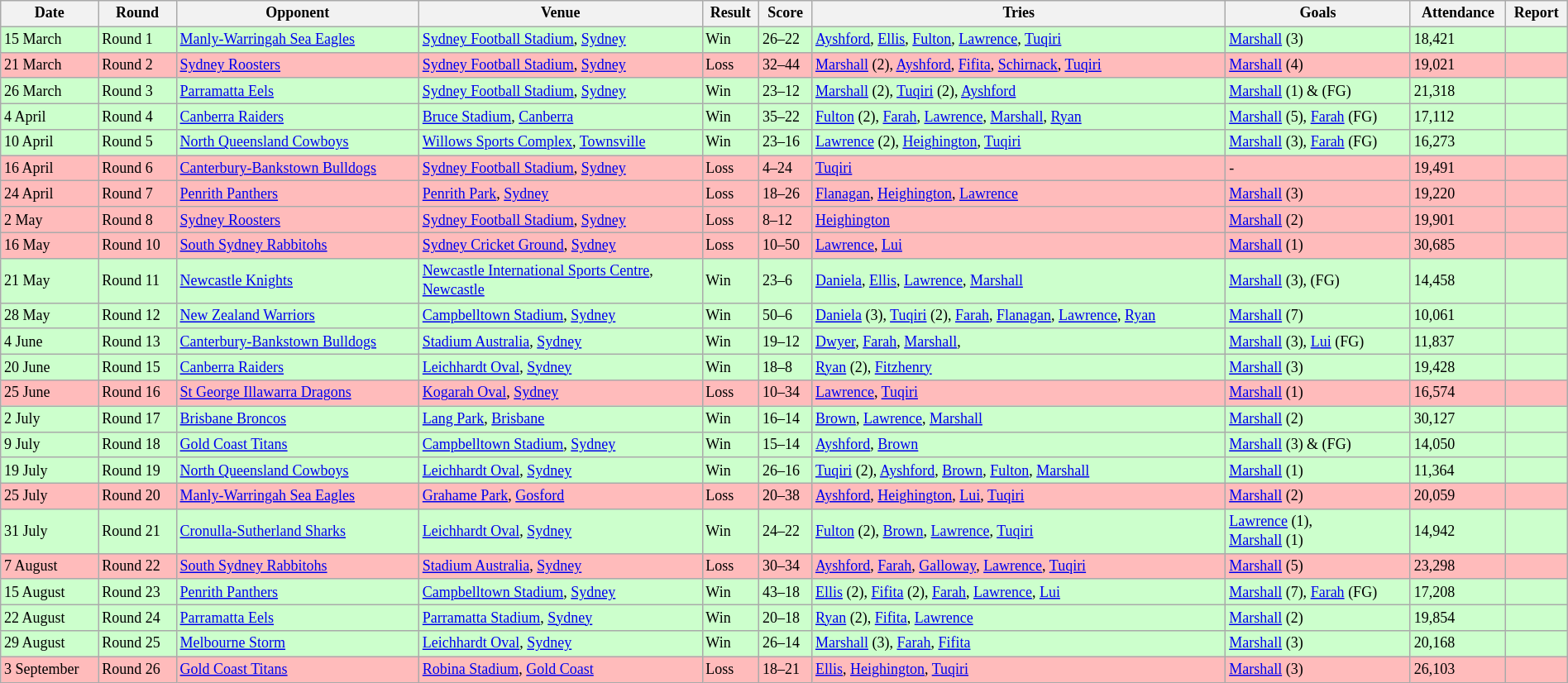<table class="wikitable" style="font-size:75%;" width="100%">
<tr>
<th>Date</th>
<th>Round</th>
<th>Opponent</th>
<th>Venue</th>
<th>Result</th>
<th>Score</th>
<th>Tries</th>
<th>Goals</th>
<th>Attendance</th>
<th>Report</th>
</tr>
<tr bgcolor="#CCFFCC">
<td>15 March</td>
<td>Round 1</td>
<td> <a href='#'>Manly-Warringah Sea Eagles</a></td>
<td><a href='#'>Sydney Football Stadium</a>, <a href='#'>Sydney</a></td>
<td>Win</td>
<td>26–22</td>
<td><a href='#'>Ayshford</a>, <a href='#'>Ellis</a>, <a href='#'>Fulton</a>, <a href='#'>Lawrence</a>, <a href='#'>Tuqiri</a></td>
<td><a href='#'>Marshall</a> (3)</td>
<td>18,421</td>
<td></td>
</tr>
<tr bgcolor="#FFBBBB">
<td>21 March</td>
<td>Round 2</td>
<td> <a href='#'>Sydney Roosters</a></td>
<td><a href='#'>Sydney Football Stadium</a>, <a href='#'>Sydney</a></td>
<td>Loss</td>
<td>32–44</td>
<td><a href='#'>Marshall</a> (2), <a href='#'>Ayshford</a>, <a href='#'>Fifita</a>, <a href='#'>Schirnack</a>, <a href='#'>Tuqiri</a></td>
<td><a href='#'>Marshall</a> (4)</td>
<td>19,021</td>
<td></td>
</tr>
<tr bgcolor="#CCFFCC">
<td>26 March</td>
<td>Round 3</td>
<td> <a href='#'>Parramatta Eels</a></td>
<td><a href='#'>Sydney Football Stadium</a>, <a href='#'>Sydney</a></td>
<td>Win</td>
<td>23–12</td>
<td><a href='#'>Marshall</a> (2), <a href='#'>Tuqiri</a> (2), <a href='#'>Ayshford</a></td>
<td><a href='#'>Marshall</a> (1) & (FG)</td>
<td>21,318</td>
<td></td>
</tr>
<tr bgcolor="#CCFFCC">
<td>4 April</td>
<td>Round 4</td>
<td> <a href='#'>Canberra Raiders</a></td>
<td><a href='#'>Bruce Stadium</a>, <a href='#'>Canberra</a></td>
<td>Win</td>
<td>35–22</td>
<td><a href='#'>Fulton</a> (2), <a href='#'>Farah</a>, <a href='#'>Lawrence</a>, <a href='#'>Marshall</a>, <a href='#'>Ryan</a></td>
<td><a href='#'>Marshall</a> (5), <a href='#'>Farah</a> (FG)</td>
<td>17,112</td>
<td></td>
</tr>
<tr bgcolor="#CCFFCC">
<td>10 April</td>
<td>Round 5</td>
<td> <a href='#'>North Queensland Cowboys</a></td>
<td><a href='#'>Willows Sports Complex</a>, <a href='#'>Townsville</a></td>
<td>Win</td>
<td>23–16</td>
<td><a href='#'>Lawrence</a> (2), <a href='#'>Heighington</a>, <a href='#'>Tuqiri</a></td>
<td><a href='#'>Marshall</a> (3), <a href='#'>Farah</a> (FG)</td>
<td>16,273</td>
<td></td>
</tr>
<tr bgcolor="#FFBBBB">
<td>16 April</td>
<td>Round 6</td>
<td> <a href='#'>Canterbury-Bankstown Bulldogs</a></td>
<td><a href='#'>Sydney Football Stadium</a>, <a href='#'>Sydney</a></td>
<td>Loss</td>
<td>4–24</td>
<td><a href='#'>Tuqiri</a></td>
<td>-</td>
<td>19,491</td>
<td></td>
</tr>
<tr bgcolor="#FFBBBB">
<td>24 April</td>
<td>Round 7</td>
<td> <a href='#'>Penrith Panthers</a></td>
<td><a href='#'>Penrith Park</a>, <a href='#'>Sydney</a></td>
<td>Loss</td>
<td>18–26</td>
<td><a href='#'>Flanagan</a>, <a href='#'>Heighington</a>, <a href='#'>Lawrence</a></td>
<td><a href='#'>Marshall</a> (3)</td>
<td>19,220</td>
<td></td>
</tr>
<tr bgcolor="#FFBBBB">
<td>2 May</td>
<td>Round 8</td>
<td> <a href='#'>Sydney Roosters</a></td>
<td><a href='#'>Sydney Football Stadium</a>, <a href='#'>Sydney</a></td>
<td>Loss</td>
<td>8–12</td>
<td><a href='#'>Heighington</a></td>
<td><a href='#'>Marshall</a> (2)</td>
<td>19,901</td>
<td></td>
</tr>
<tr bgcolor="#FFBBBB">
<td>16 May</td>
<td>Round 10</td>
<td> <a href='#'>South Sydney Rabbitohs</a></td>
<td><a href='#'>Sydney Cricket Ground</a>, <a href='#'>Sydney</a></td>
<td>Loss</td>
<td>10–50</td>
<td><a href='#'>Lawrence</a>, <a href='#'>Lui</a></td>
<td><a href='#'>Marshall</a> (1)</td>
<td>30,685</td>
<td></td>
</tr>
<tr bgcolor="#CCFFCC">
<td>21 May</td>
<td>Round 11</td>
<td> <a href='#'>Newcastle Knights</a></td>
<td><a href='#'>Newcastle International Sports Centre</a>,<br> <a href='#'>Newcastle</a></td>
<td>Win</td>
<td>23–6</td>
<td><a href='#'>Daniela</a>, <a href='#'>Ellis</a>, <a href='#'>Lawrence</a>, <a href='#'>Marshall</a></td>
<td><a href='#'>Marshall</a> (3), (FG)</td>
<td>14,458</td>
<td></td>
</tr>
<tr bgcolor="#CCFFCC">
<td>28 May</td>
<td>Round 12</td>
<td> <a href='#'>New Zealand Warriors</a></td>
<td><a href='#'>Campbelltown Stadium</a>, <a href='#'>Sydney</a></td>
<td>Win</td>
<td>50–6</td>
<td><a href='#'>Daniela</a> (3), <a href='#'>Tuqiri</a> (2), <a href='#'>Farah</a>, <a href='#'>Flanagan</a>, <a href='#'>Lawrence</a>, <a href='#'>Ryan</a></td>
<td><a href='#'>Marshall</a> (7)</td>
<td>10,061</td>
<td></td>
</tr>
<tr bgcolor="#CCFFCC">
<td>4 June</td>
<td>Round 13</td>
<td> <a href='#'>Canterbury-Bankstown Bulldogs</a></td>
<td><a href='#'>Stadium Australia</a>, <a href='#'>Sydney</a></td>
<td>Win</td>
<td>19–12</td>
<td><a href='#'>Dwyer</a>, <a href='#'>Farah</a>, <a href='#'>Marshall</a>,</td>
<td><a href='#'>Marshall</a> (3), <a href='#'>Lui</a> (FG)</td>
<td>11,837</td>
<td></td>
</tr>
<tr bgcolor="#CCFFCC">
<td>20 June</td>
<td>Round 15</td>
<td> <a href='#'>Canberra Raiders</a></td>
<td><a href='#'>Leichhardt Oval</a>, <a href='#'>Sydney</a></td>
<td>Win</td>
<td>18–8</td>
<td><a href='#'>Ryan</a> (2), <a href='#'>Fitzhenry</a></td>
<td><a href='#'>Marshall</a> (3)</td>
<td>19,428</td>
<td></td>
</tr>
<tr bgcolor="#FFBBBB">
<td>25 June</td>
<td>Round 16</td>
<td> <a href='#'>St George Illawarra Dragons</a></td>
<td><a href='#'>Kogarah Oval</a>, <a href='#'>Sydney</a></td>
<td>Loss</td>
<td>10–34</td>
<td><a href='#'>Lawrence</a>, <a href='#'>Tuqiri</a></td>
<td><a href='#'>Marshall</a> (1)</td>
<td>16,574</td>
<td></td>
</tr>
<tr bgcolor="#CCFFCC">
<td>2 July</td>
<td>Round 17</td>
<td> <a href='#'>Brisbane Broncos</a></td>
<td><a href='#'>Lang Park</a>, <a href='#'>Brisbane</a></td>
<td>Win</td>
<td>16–14</td>
<td><a href='#'>Brown</a>, <a href='#'>Lawrence</a>, <a href='#'>Marshall</a></td>
<td><a href='#'>Marshall</a> (2)</td>
<td>30,127</td>
<td></td>
</tr>
<tr bgcolor="#CCFFCC">
<td>9 July</td>
<td>Round 18</td>
<td> <a href='#'>Gold Coast Titans</a></td>
<td><a href='#'>Campbelltown Stadium</a>, <a href='#'>Sydney</a></td>
<td>Win</td>
<td>15–14</td>
<td><a href='#'>Ayshford</a>, <a href='#'>Brown</a></td>
<td><a href='#'>Marshall</a> (3) & (FG)</td>
<td>14,050</td>
<td></td>
</tr>
<tr bgcolor="#CCFFCC">
<td>19 July</td>
<td>Round 19</td>
<td> <a href='#'>North Queensland Cowboys</a></td>
<td><a href='#'>Leichhardt Oval</a>, <a href='#'>Sydney</a></td>
<td>Win</td>
<td>26–16</td>
<td><a href='#'>Tuqiri</a> (2), <a href='#'>Ayshford</a>, <a href='#'>Brown</a>, <a href='#'>Fulton</a>, <a href='#'>Marshall</a></td>
<td><a href='#'>Marshall</a> (1)</td>
<td>11,364</td>
<td></td>
</tr>
<tr bgcolor="#FFBBBB">
<td>25 July</td>
<td>Round 20</td>
<td> <a href='#'>Manly-Warringah Sea Eagles</a></td>
<td><a href='#'>Grahame Park</a>, <a href='#'>Gosford</a></td>
<td>Loss</td>
<td>20–38</td>
<td><a href='#'>Ayshford</a>, <a href='#'>Heighington</a>, <a href='#'>Lui</a>, <a href='#'>Tuqiri</a></td>
<td><a href='#'>Marshall</a> (2)</td>
<td>20,059</td>
<td></td>
</tr>
<tr bgcolor="#CCFFCC">
<td>31 July</td>
<td>Round 21</td>
<td> <a href='#'>Cronulla-Sutherland Sharks</a></td>
<td><a href='#'>Leichhardt Oval</a>, <a href='#'>Sydney</a></td>
<td>Win</td>
<td>24–22</td>
<td><a href='#'>Fulton</a> (2), <a href='#'>Brown</a>, <a href='#'>Lawrence</a>, <a href='#'>Tuqiri</a></td>
<td><a href='#'>Lawrence</a> (1), <br> <a href='#'>Marshall</a> (1)</td>
<td>14,942</td>
<td></td>
</tr>
<tr bgcolor="#FFBBBB">
<td>7 August</td>
<td>Round 22</td>
<td> <a href='#'>South Sydney Rabbitohs</a></td>
<td><a href='#'>Stadium Australia</a>, <a href='#'>Sydney</a></td>
<td>Loss</td>
<td>30–34</td>
<td><a href='#'>Ayshford</a>, <a href='#'>Farah</a>, <a href='#'>Galloway</a>, <a href='#'>Lawrence</a>, <a href='#'>Tuqiri</a></td>
<td><a href='#'>Marshall</a> (5)</td>
<td>23,298</td>
<td></td>
</tr>
<tr bgcolor="#CCFFCC">
<td>15 August</td>
<td>Round 23</td>
<td> <a href='#'>Penrith Panthers</a></td>
<td><a href='#'>Campbelltown Stadium</a>, <a href='#'>Sydney</a></td>
<td>Win</td>
<td>43–18</td>
<td><a href='#'>Ellis</a> (2), <a href='#'>Fifita</a> (2), <a href='#'>Farah</a>, <a href='#'>Lawrence</a>, <a href='#'>Lui</a></td>
<td><a href='#'>Marshall</a> (7), <a href='#'>Farah</a> (FG)</td>
<td>17,208</td>
<td></td>
</tr>
<tr bgcolor="#CCFFCC">
<td>22 August</td>
<td>Round 24</td>
<td> <a href='#'>Parramatta Eels</a></td>
<td><a href='#'>Parramatta Stadium</a>, <a href='#'>Sydney</a></td>
<td>Win</td>
<td>20–18</td>
<td><a href='#'>Ryan</a> (2), <a href='#'>Fifita</a>, <a href='#'>Lawrence</a></td>
<td><a href='#'>Marshall</a> (2)</td>
<td>19,854</td>
<td></td>
</tr>
<tr bgcolor="#CCFFCC">
<td>29 August</td>
<td>Round 25</td>
<td> <a href='#'>Melbourne Storm</a></td>
<td><a href='#'>Leichhardt Oval</a>, <a href='#'>Sydney</a></td>
<td>Win</td>
<td>26–14</td>
<td><a href='#'>Marshall</a> (3), <a href='#'>Farah</a>, <a href='#'>Fifita</a></td>
<td><a href='#'>Marshall</a> (3)</td>
<td>20,168</td>
<td></td>
</tr>
<tr bgcolor="#FFBBBB">
<td>3 September</td>
<td>Round 26</td>
<td> <a href='#'>Gold Coast Titans</a></td>
<td><a href='#'>Robina Stadium</a>, <a href='#'>Gold Coast</a></td>
<td>Loss</td>
<td>18–21</td>
<td><a href='#'>Ellis</a>, <a href='#'>Heighington</a>, <a href='#'>Tuqiri</a></td>
<td><a href='#'>Marshall</a> (3)</td>
<td>26,103</td>
<td></td>
</tr>
</table>
